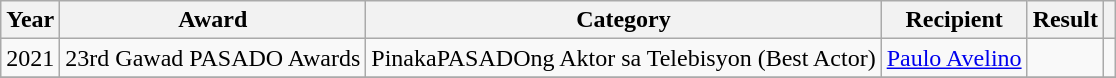<table class="wikitable sortable">
<tr>
<th>Year</th>
<th>Award</th>
<th>Category</th>
<th>Recipient</th>
<th>Result</th>
<th scope="col" class="unsortable"></th>
</tr>
<tr>
<td rowspan="1">2021</td>
<td>23rd Gawad PASADO Awards</td>
<td>PinakaPASADOng Aktor sa Telebisyon (Best Actor)</td>
<td><a href='#'>Paulo Avelino</a></td>
<td></td>
<td></td>
</tr>
<tr>
</tr>
</table>
